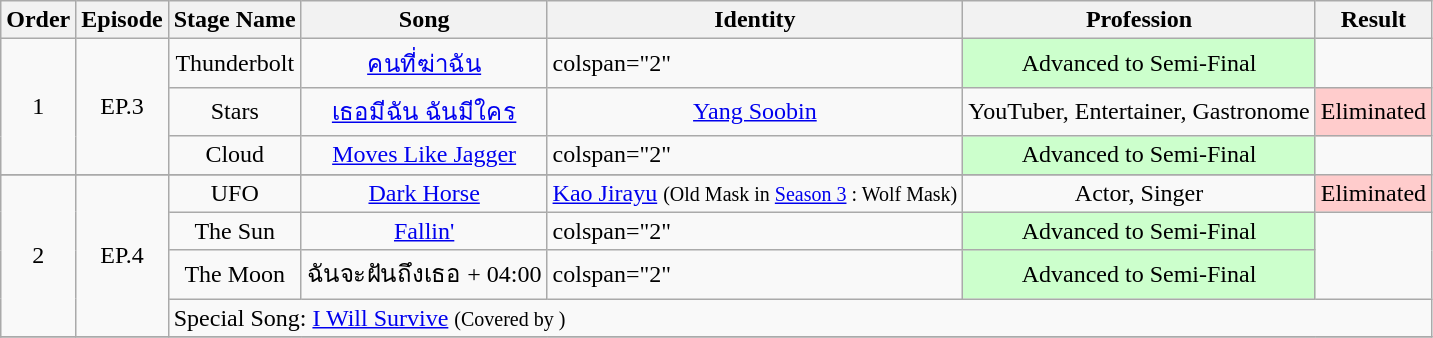<table class="wikitable">
<tr>
<th>Order</th>
<th>Episode</th>
<th>Stage Name</th>
<th>Song</th>
<th>Identity</th>
<th>Profession</th>
<th>Result</th>
</tr>
<tr>
<td rowspan="3" style="text-align:center;">1</td>
<td rowspan="3" align="center">EP.3</td>
<td style="text-align:center;">Thunderbolt</td>
<td style="text-align:center;"><a href='#'>คนที่ฆ่าฉัน</a></td>
<td>colspan="2"  </td>
<td style="text-align:center; background:#ccffcc;">Advanced to Semi-Final</td>
</tr>
<tr>
<td style="text-align:center;">Stars</td>
<td style="text-align:center;"><a href='#'>เธอมีฉัน ฉันมีใคร</a></td>
<td style="text-align:center;"><a href='#'>Yang Soobin</a></td>
<td style="text-align:center;">YouTuber, Entertainer, Gastronome</td>
<td style="text-align:center; background:#ffcccc;">Eliminated</td>
</tr>
<tr>
<td style="text-align:center;">Cloud</td>
<td style="text-align:center;"><a href='#'>Moves Like Jagger</a></td>
<td>colspan="2"  </td>
<td style="text-align:center; background:#ccffcc;">Advanced to Semi-Final</td>
</tr>
<tr>
</tr>
<tr>
<td rowspan="4" style="text-align:center;">2</td>
<td rowspan="4" align="center">EP.4</td>
<td style="text-align:center;">UFO</td>
<td style="text-align:center;"><a href='#'>Dark Horse</a></td>
<td style="text-align:center;"><a href='#'>Kao Jirayu</a> <small>(Old Mask in <a href='#'>Season 3</a> : Wolf Mask)</small></td>
<td style="text-align:center;">Actor, Singer</td>
<td style="text-align:center; background:#ffcccc;">Eliminated</td>
</tr>
<tr>
<td style="text-align:center;">The Sun</td>
<td style="text-align:center;"><a href='#'>Fallin'</a></td>
<td>colspan="2"  </td>
<td style="text-align:center; background:#ccffcc;">Advanced to Semi-Final</td>
</tr>
<tr>
<td style="text-align:center;">The Moon</td>
<td style="text-align:center;">ฉันจะฝันถึงเธอ + 04:00</td>
<td>colspan="2"  </td>
<td style="text-align:center; background:#ccffcc;">Advanced to Semi-Final</td>
</tr>
<tr>
<td colspan="5">Special Song: <a href='#'>I Will Survive</a> <small>(Covered by )</small></td>
</tr>
<tr>
</tr>
</table>
